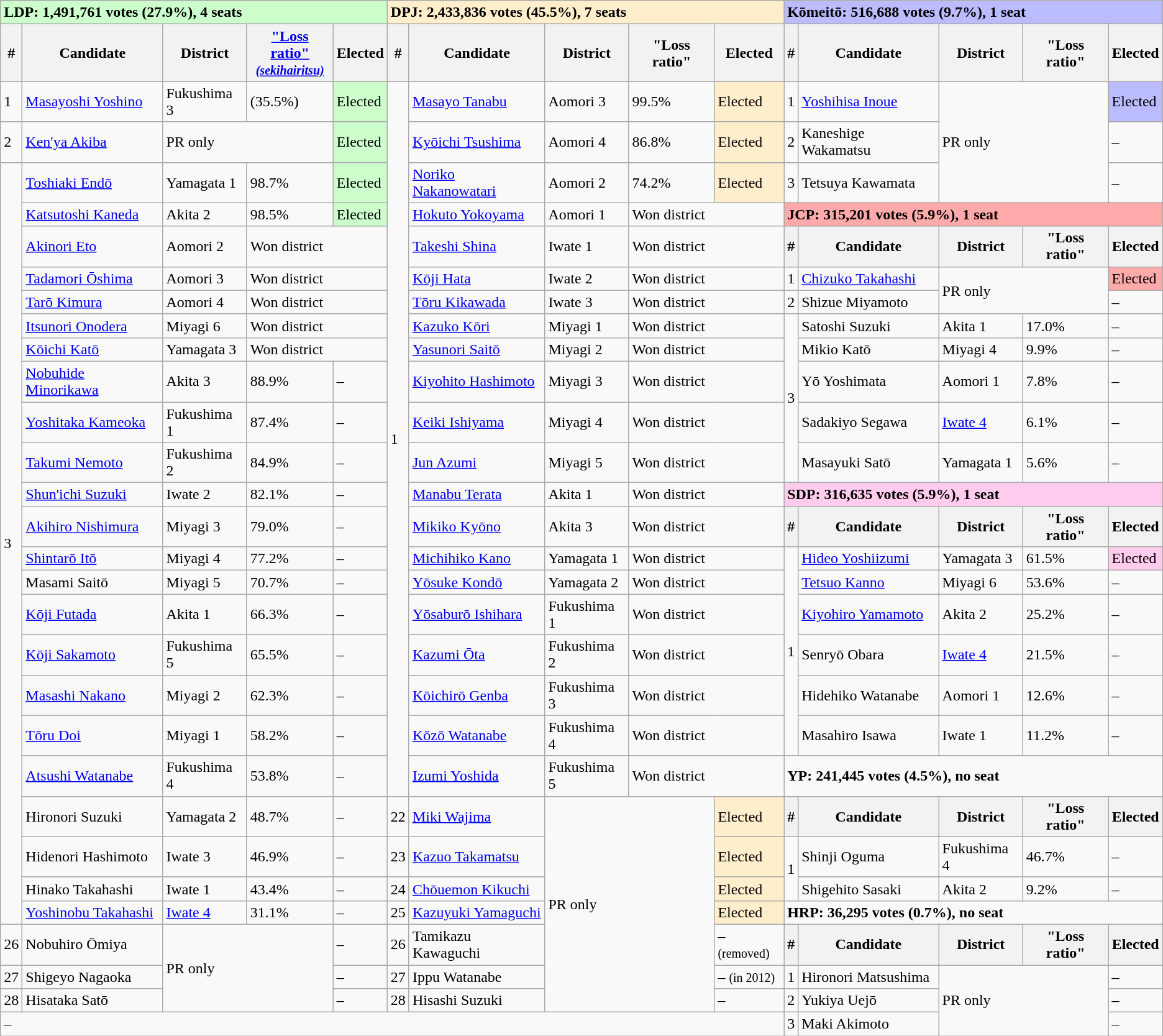<table class="wikitable">
<tr>
<td colspan="5" bgcolor="#CCFFCC"><strong>LDP: 1,491,761 votes (27.9%), 4 seats</strong></td>
<td colspan="5" bgcolor="#FFEECC"><strong>DPJ: 2,433,836 votes (45.5%), 7 seats</strong></td>
<td colspan="5" bgcolor="#BBBBFF"><strong>Kōmeitō: 516,688 votes (9.7%), 1 seat</strong></td>
</tr>
<tr>
<th>#</th>
<th>Candidate</th>
<th>District</th>
<th><a href='#'>"Loss ratio"<br><small><em>(sekihairitsu)</em></small></a></th>
<th>Elected</th>
<th>#</th>
<th>Candidate</th>
<th>District</th>
<th>"Loss ratio"</th>
<th>Elected</th>
<th>#</th>
<th>Candidate</th>
<th>District</th>
<th>"Loss ratio"</th>
<th>Elected</th>
</tr>
<tr>
<td>1</td>
<td><a href='#'>Masayoshi Yoshino</a></td>
<td>Fukushima 3</td>
<td>(35.5%)</td>
<td bgcolor="#CCFFCC">Elected</td>
<td rowspan="21">1</td>
<td><a href='#'>Masayo Tanabu</a></td>
<td>Aomori 3</td>
<td>99.5%</td>
<td bgcolor="#FFEECC">Elected</td>
<td>1</td>
<td><a href='#'>Yoshihisa Inoue</a></td>
<td rowspan="3" colspan="2">PR only</td>
<td bgcolor="#BBBBFF">Elected</td>
</tr>
<tr>
<td>2</td>
<td><a href='#'>Ken'ya Akiba</a></td>
<td colspan="2">PR only</td>
<td bgcolor="#CCFFCC">Elected</td>
<td><a href='#'>Kyōichi Tsushima</a></td>
<td>Aomori 4</td>
<td>86.8%</td>
<td bgcolor="#FFEECC">Elected</td>
<td>2</td>
<td>Kaneshige Wakamatsu</td>
<td>–</td>
</tr>
<tr>
<td rowspan="23">3</td>
<td><a href='#'>Toshiaki Endō</a></td>
<td>Yamagata 1</td>
<td>98.7%</td>
<td bgcolor="#CCFFCC">Elected</td>
<td><a href='#'>Noriko Nakanowatari</a></td>
<td>Aomori 2</td>
<td>74.2%</td>
<td bgcolor="#FFEECC">Elected</td>
<td>3</td>
<td>Tetsuya Kawamata</td>
<td>–</td>
</tr>
<tr>
<td><a href='#'>Katsutoshi Kaneda</a></td>
<td>Akita 2</td>
<td>98.5%</td>
<td bgcolor="#CCFFCC">Elected</td>
<td><a href='#'>Hokuto Yokoyama</a></td>
<td>Aomori 1</td>
<td colspan="2">Won district</td>
<td colspan="5" bgcolor="#FFAAAA"><strong>JCP: 315,201 votes (5.9%), 1 seat</strong></td>
</tr>
<tr>
<td><a href='#'>Akinori Eto</a></td>
<td>Aomori 2</td>
<td colspan="2">Won district</td>
<td><a href='#'>Takeshi Shina</a></td>
<td>Iwate 1</td>
<td colspan="2">Won district</td>
<th>#</th>
<th>Candidate</th>
<th>District</th>
<th>"Loss ratio"</th>
<th>Elected</th>
</tr>
<tr>
<td><a href='#'>Tadamori Ōshima</a></td>
<td>Aomori 3</td>
<td colspan="2">Won district</td>
<td><a href='#'>Kōji Hata</a></td>
<td>Iwate 2</td>
<td colspan="2">Won district</td>
<td>1</td>
<td><a href='#'>Chizuko Takahashi</a></td>
<td rowspan="2" colspan="2">PR only</td>
<td bgcolor="#FFAAAA">Elected</td>
</tr>
<tr>
<td><a href='#'>Tarō Kimura</a></td>
<td>Aomori 4</td>
<td colspan="2">Won district</td>
<td><a href='#'>Tōru Kikawada</a></td>
<td>Iwate 3</td>
<td colspan="2">Won district</td>
<td>2</td>
<td>Shizue Miyamoto</td>
<td>–</td>
</tr>
<tr>
<td><a href='#'>Itsunori Onodera</a></td>
<td>Miyagi 6</td>
<td colspan="2">Won district</td>
<td><a href='#'>Kazuko Kōri</a></td>
<td>Miyagi 1</td>
<td colspan="2">Won district</td>
<td rowspan="5">3</td>
<td>Satoshi Suzuki</td>
<td>Akita 1</td>
<td>17.0%</td>
<td>–</td>
</tr>
<tr>
<td><a href='#'>Kōichi Katō</a></td>
<td>Yamagata 3</td>
<td colspan="2">Won district</td>
<td><a href='#'>Yasunori Saitō</a></td>
<td>Miyagi 2</td>
<td colspan="2">Won district</td>
<td>Mikio Katō</td>
<td>Miyagi 4</td>
<td>9.9%</td>
<td>–</td>
</tr>
<tr>
<td><a href='#'>Nobuhide Minorikawa</a></td>
<td>Akita 3</td>
<td>88.9%</td>
<td>–</td>
<td><a href='#'>Kiyohito Hashimoto</a></td>
<td>Miyagi 3</td>
<td colspan="2">Won district</td>
<td>Yō Yoshimata</td>
<td>Aomori 1</td>
<td>7.8%</td>
<td>–</td>
</tr>
<tr>
<td><a href='#'>Yoshitaka Kameoka</a></td>
<td>Fukushima 1</td>
<td>87.4%</td>
<td>–</td>
<td><a href='#'>Keiki Ishiyama</a></td>
<td>Miyagi 4</td>
<td colspan="2">Won district</td>
<td>Sadakiyo Segawa</td>
<td><a href='#'>Iwate 4</a></td>
<td>6.1%</td>
<td>–</td>
</tr>
<tr>
<td><a href='#'>Takumi Nemoto</a></td>
<td>Fukushima 2</td>
<td>84.9%</td>
<td>–</td>
<td><a href='#'>Jun Azumi</a></td>
<td>Miyagi 5</td>
<td colspan="2">Won district</td>
<td>Masayuki Satō</td>
<td>Yamagata 1</td>
<td>5.6%</td>
<td>–</td>
</tr>
<tr>
<td><a href='#'>Shun'ichi Suzuki</a></td>
<td>Iwate 2</td>
<td>82.1%</td>
<td>–</td>
<td><a href='#'>Manabu Terata</a></td>
<td>Akita 1</td>
<td colspan="2">Won district</td>
<td colspan="5" bgcolor="#FFCCEE"><strong>SDP: 316,635 votes (5.9%), 1 seat</strong></td>
</tr>
<tr>
<td><a href='#'>Akihiro Nishimura</a></td>
<td>Miyagi 3</td>
<td>79.0%</td>
<td>–</td>
<td><a href='#'>Mikiko Kyōno</a></td>
<td>Akita 3</td>
<td colspan="2">Won district</td>
<th>#</th>
<th>Candidate</th>
<th>District</th>
<th>"Loss ratio"</th>
<th>Elected</th>
</tr>
<tr>
<td><a href='#'>Shintarō Itō</a></td>
<td>Miyagi 4</td>
<td>77.2%</td>
<td>–</td>
<td><a href='#'>Michihiko Kano</a></td>
<td>Yamagata 1</td>
<td colspan="2">Won district</td>
<td rowspan="6">1</td>
<td><a href='#'>Hideo Yoshiizumi</a></td>
<td>Yamagata 3</td>
<td>61.5%</td>
<td bgcolor="#FFCCEE">Elected</td>
</tr>
<tr>
<td>Masami Saitō</td>
<td>Miyagi 5</td>
<td>70.7%</td>
<td>–</td>
<td><a href='#'>Yōsuke Kondō</a></td>
<td>Yamagata 2</td>
<td colspan="2">Won district</td>
<td><a href='#'>Tetsuo Kanno</a></td>
<td>Miyagi 6</td>
<td>53.6%</td>
<td>–</td>
</tr>
<tr>
<td><a href='#'>Kōji Futada</a></td>
<td>Akita 1</td>
<td>66.3%</td>
<td>–</td>
<td><a href='#'>Yōsaburō Ishihara</a></td>
<td>Fukushima 1</td>
<td colspan="2">Won district</td>
<td><a href='#'>Kiyohiro Yamamoto</a></td>
<td>Akita 2</td>
<td>25.2%</td>
<td>–</td>
</tr>
<tr>
<td><a href='#'>Kōji Sakamoto</a></td>
<td>Fukushima 5</td>
<td>65.5%</td>
<td>–</td>
<td><a href='#'>Kazumi Ōta</a></td>
<td>Fukushima 2</td>
<td colspan="2">Won district</td>
<td>Senryō Obara</td>
<td><a href='#'>Iwate 4</a></td>
<td>21.5%</td>
<td>–</td>
</tr>
<tr>
<td><a href='#'>Masashi Nakano</a></td>
<td>Miyagi 2</td>
<td>62.3%</td>
<td>–</td>
<td><a href='#'>Kōichirō Genba</a></td>
<td>Fukushima 3</td>
<td colspan="2">Won district</td>
<td>Hidehiko Watanabe</td>
<td>Aomori 1</td>
<td>12.6%</td>
<td>–</td>
</tr>
<tr>
<td><a href='#'>Tōru Doi</a></td>
<td>Miyagi 1</td>
<td>58.2%</td>
<td>–</td>
<td><a href='#'>Kōzō Watanabe</a></td>
<td>Fukushima 4</td>
<td colspan="2">Won district</td>
<td>Masahiro Isawa</td>
<td>Iwate 1</td>
<td>11.2%</td>
<td>–</td>
</tr>
<tr>
<td><a href='#'>Atsushi Watanabe</a></td>
<td>Fukushima 4</td>
<td>53.8%</td>
<td>–</td>
<td><a href='#'>Izumi Yoshida</a></td>
<td>Fukushima 5</td>
<td colspan="2">Won district</td>
<td colspan="5"><strong>YP: 241,445 votes (4.5%), no seat</strong></td>
</tr>
<tr>
<td>Hironori Suzuki</td>
<td>Yamagata 2</td>
<td>48.7%</td>
<td>–</td>
<td>22</td>
<td><a href='#'>Miki Wajima</a></td>
<td colspan="2" rowspan="7">PR only</td>
<td bgcolor="#FFEECC">Elected</td>
<th>#</th>
<th>Candidate</th>
<th>District</th>
<th>"Loss ratio"</th>
<th>Elected</th>
</tr>
<tr>
<td>Hidenori Hashimoto</td>
<td>Iwate 3</td>
<td>46.9%</td>
<td>–</td>
<td>23</td>
<td><a href='#'>Kazuo Takamatsu</a></td>
<td bgcolor="#FFEECC">Elected</td>
<td rowspan="2">1</td>
<td>Shinji Oguma</td>
<td>Fukushima 4</td>
<td>46.7%</td>
<td>–</td>
</tr>
<tr>
<td>Hinako Takahashi</td>
<td>Iwate 1</td>
<td>43.4%</td>
<td>–</td>
<td>24</td>
<td><a href='#'>Chōuemon Kikuchi</a></td>
<td bgcolor="#FFEECC">Elected</td>
<td>Shigehito Sasaki</td>
<td>Akita 2</td>
<td>9.2%</td>
<td>–</td>
</tr>
<tr>
<td><a href='#'>Yoshinobu Takahashi</a></td>
<td><a href='#'>Iwate 4</a></td>
<td>31.1%</td>
<td>–</td>
<td>25</td>
<td><a href='#'>Kazuyuki Yamaguchi</a></td>
<td bgcolor="#FFEECC">Elected</td>
<td colspan="5"><strong>HRP: 36,295 votes (0.7%), no seat</strong></td>
</tr>
<tr>
<td>26</td>
<td>Nobuhiro Ōmiya</td>
<td colspan="2" rowspan="3">PR only</td>
<td>–</td>
<td>26</td>
<td>Tamikazu Kawaguchi</td>
<td>– <small>(removed)</small></td>
<th>#</th>
<th>Candidate</th>
<th>District</th>
<th>"Loss ratio"</th>
<th>Elected</th>
</tr>
<tr>
<td>27</td>
<td>Shigeyo Nagaoka</td>
<td>–</td>
<td>27</td>
<td>Ippu Watanabe</td>
<td>– <small>(in 2012)</small></td>
<td>1</td>
<td>Hironori Matsushima</td>
<td rowspan="3" colspan="2">PR only</td>
<td>–</td>
</tr>
<tr>
<td>28</td>
<td>Hisataka Satō</td>
<td>–</td>
<td>28</td>
<td>Hisashi Suzuki</td>
<td>–</td>
<td>2</td>
<td>Yukiya Uejō</td>
<td>–</td>
</tr>
<tr>
<td colspan="10">–</td>
<td>3</td>
<td>Maki Akimoto</td>
<td>–</td>
</tr>
</table>
